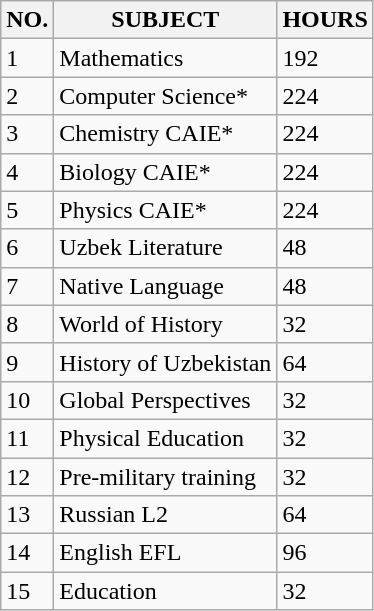<table class="wikitable">
<tr>
<th>NO.</th>
<th>SUBJECT</th>
<th>HOURS</th>
</tr>
<tr>
<td>1</td>
<td>Mathematics</td>
<td>192</td>
</tr>
<tr>
<td>2</td>
<td>Computer Science*</td>
<td>224</td>
</tr>
<tr>
<td>3</td>
<td>Chemistry CAIE*</td>
<td>224</td>
</tr>
<tr>
<td>4</td>
<td>Biology CAIE*</td>
<td>224</td>
</tr>
<tr>
<td>5</td>
<td>Physics CAIE*</td>
<td>224</td>
</tr>
<tr>
<td>6</td>
<td>Uzbek Literature</td>
<td>48</td>
</tr>
<tr>
<td>7</td>
<td>Native Language</td>
<td>48</td>
</tr>
<tr>
<td>8</td>
<td>World of History</td>
<td>32</td>
</tr>
<tr>
<td>9</td>
<td>History of Uzbekistan</td>
<td>64</td>
</tr>
<tr>
<td>10</td>
<td>Global Perspectives</td>
<td>32</td>
</tr>
<tr>
<td>11</td>
<td>Physical Education</td>
<td>32</td>
</tr>
<tr>
<td>12</td>
<td>Pre-military training</td>
<td>32</td>
</tr>
<tr>
<td>13</td>
<td>Russian L2</td>
<td>64</td>
</tr>
<tr>
<td>14</td>
<td>English EFL</td>
<td>96</td>
</tr>
<tr>
<td>15</td>
<td>Education</td>
<td>32</td>
</tr>
</table>
